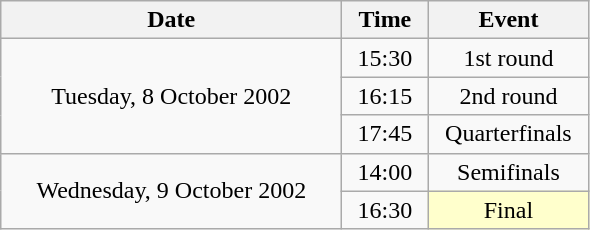<table class = "wikitable" style="text-align:center;">
<tr>
<th width=220>Date</th>
<th width=50>Time</th>
<th width=100>Event</th>
</tr>
<tr>
<td rowspan=3>Tuesday, 8 October 2002</td>
<td>15:30</td>
<td>1st round</td>
</tr>
<tr>
<td>16:15</td>
<td>2nd round</td>
</tr>
<tr>
<td>17:45</td>
<td>Quarterfinals</td>
</tr>
<tr>
<td rowspan=2>Wednesday, 9 October 2002</td>
<td>14:00</td>
<td>Semifinals</td>
</tr>
<tr>
<td>16:30</td>
<td bgcolor=ffffcc>Final</td>
</tr>
</table>
